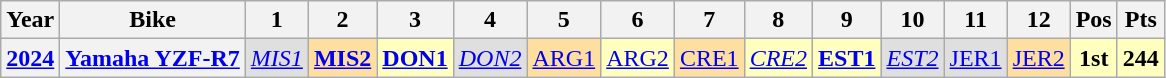<table class="wikitable" style="text-align:center;">
<tr>
<th>Year</th>
<th>Bike</th>
<th>1</th>
<th>2</th>
<th>3</th>
<th>4</th>
<th>5</th>
<th>6</th>
<th>7</th>
<th>8</th>
<th>9</th>
<th>10</th>
<th>11</th>
<th>12</th>
<th>Pos</th>
<th>Pts</th>
</tr>
<tr>
<th><a href='#'>2024</a></th>
<th><a href='#'>Yamaha YZF-R7</a></th>
<td style="background:#DFDFDF;"><em><a href='#'>MIS1</a></em><br></td>
<td style="background:#FFDF9F;"><strong><a href='#'>MIS2</a></strong><br></td>
<td style="background:#FFFFBF;"><strong><a href='#'>DON1</a></strong><br></td>
<td style="background:#DFDFDF;"><em><a href='#'>DON2</a></em><br></td>
<td style="background:#FFDF9F;"><a href='#'>ARG1</a><br></td>
<td style="background:#FFFFBF;"><a href='#'>ARG2</a><br></td>
<td style="background:#FFDF9F;"><a href='#'>CRE1</a><br></td>
<td style="background:#FFFFBF;"><em><a href='#'>CRE2</a></em><br></td>
<td style="background:#FFFFBF;"><strong><a href='#'>EST1</a></strong><br></td>
<td style="background:#DFDFDF;"><em><a href='#'>EST2</a></em><br></td>
<td style="background:#DFDFDF;"><a href='#'>JER1</a><br></td>
<td style="background:#FFDF9F;"><a href='#'>JER2</a><br></td>
<th style="background:#FFFFBF;">1st</th>
<th style="background:#FFFFBF;">244</th>
</tr>
</table>
